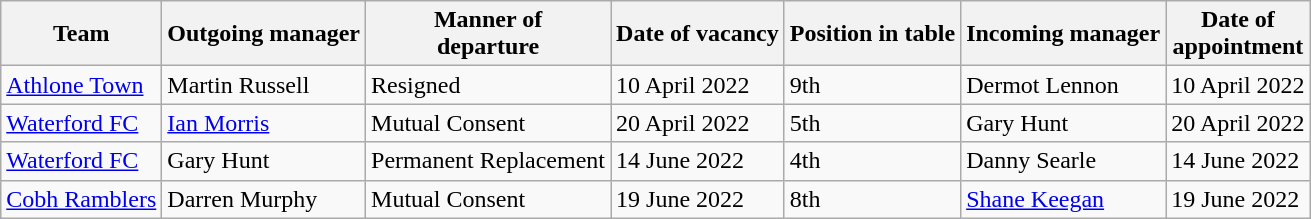<table class="wikitable sortable">
<tr>
<th>Team</th>
<th>Outgoing manager</th>
<th>Manner of<br>departure</th>
<th>Date of vacancy</th>
<th>Position in table</th>
<th>Incoming manager</th>
<th>Date of<br>appointment</th>
</tr>
<tr>
<td><a href='#'>Athlone Town</a></td>
<td> Martin Russell</td>
<td>Resigned</td>
<td>10 April 2022</td>
<td>9th</td>
<td> Dermot Lennon</td>
<td>10 April 2022</td>
</tr>
<tr>
<td><a href='#'>Waterford FC</a></td>
<td> <a href='#'>Ian Morris</a></td>
<td>Mutual Consent</td>
<td>20 April 2022</td>
<td>5th</td>
<td> Gary Hunt</td>
<td>20 April 2022</td>
</tr>
<tr>
<td><a href='#'>Waterford FC</a></td>
<td> Gary Hunt</td>
<td>Permanent Replacement</td>
<td>14 June 2022</td>
<td>4th</td>
<td> Danny Searle</td>
<td>14 June 2022</td>
</tr>
<tr>
<td><a href='#'>Cobh Ramblers</a></td>
<td> Darren Murphy</td>
<td>Mutual Consent</td>
<td>19 June 2022</td>
<td>8th</td>
<td> <a href='#'>Shane Keegan</a></td>
<td>19 June 2022</td>
</tr>
</table>
